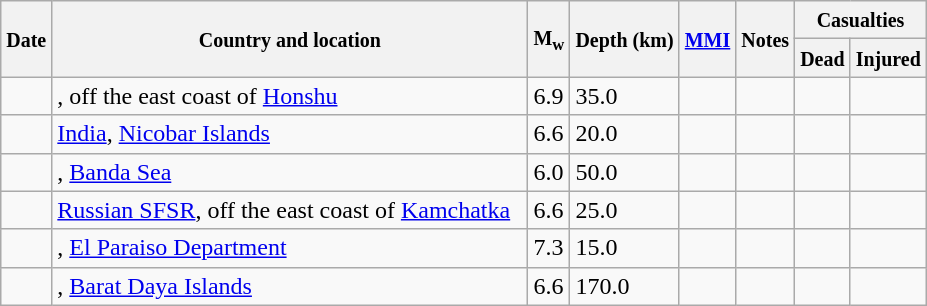<table class="wikitable sortable sort-under" style="border:1px black; margin-left:1em;">
<tr>
<th rowspan="2"><small>Date</small></th>
<th rowspan="2" style="width: 310px"><small>Country and location</small></th>
<th rowspan="2"><small>M<sub>w</sub></small></th>
<th rowspan="2"><small>Depth (km)</small></th>
<th rowspan="2"><small><a href='#'>MMI</a></small></th>
<th rowspan="2" class="unsortable"><small>Notes</small></th>
<th colspan="2"><small>Casualties</small></th>
</tr>
<tr>
<th><small>Dead</small></th>
<th><small>Injured</small></th>
</tr>
<tr>
<td></td>
<td>, off the east coast of <a href='#'>Honshu</a></td>
<td>6.9</td>
<td>35.0</td>
<td></td>
<td></td>
<td></td>
<td></td>
</tr>
<tr>
<td></td>
<td> <a href='#'>India</a>, <a href='#'>Nicobar Islands</a></td>
<td>6.6</td>
<td>20.0</td>
<td></td>
<td></td>
<td></td>
<td></td>
</tr>
<tr>
<td></td>
<td>, <a href='#'>Banda Sea</a></td>
<td>6.0</td>
<td>50.0</td>
<td></td>
<td></td>
<td></td>
<td></td>
</tr>
<tr>
<td></td>
<td> <a href='#'>Russian SFSR</a>, off the east coast of <a href='#'>Kamchatka</a></td>
<td>6.6</td>
<td>25.0</td>
<td></td>
<td></td>
<td></td>
<td></td>
</tr>
<tr>
<td></td>
<td>, <a href='#'>El Paraiso Department</a></td>
<td>7.3</td>
<td>15.0</td>
<td></td>
<td></td>
<td></td>
<td></td>
</tr>
<tr>
<td></td>
<td>, <a href='#'>Barat Daya Islands</a></td>
<td>6.6</td>
<td>170.0</td>
<td></td>
<td></td>
<td></td>
<td></td>
</tr>
</table>
